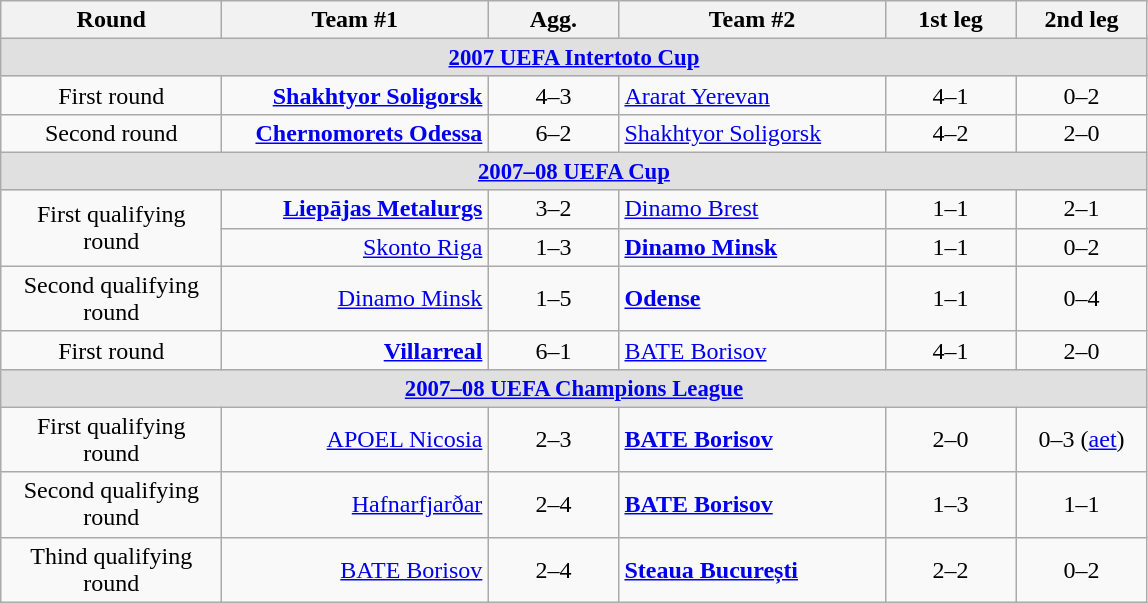<table class="wikitable">
<tr>
<th width="140">Round</th>
<th width="170">Team #1</th>
<th width="80">Agg.</th>
<th width="170">Team #2</th>
<th width="80">1st leg</th>
<th width="80">2nd leg</th>
</tr>
<tr style="background:#E0E0E0; font-size:95%">
<td colspan="6" style="text-align:center"><strong><a href='#'>2007 UEFA Intertoto Cup</a></strong></td>
</tr>
<tr>
<td style="text-align:center">First round</td>
<td style="text-align:right"><strong><a href='#'>Shakhtyor Soligorsk</a></strong> </td>
<td style="text-align:center">4–3</td>
<td> <a href='#'>Ararat Yerevan</a></td>
<td style="text-align:center">4–1</td>
<td style="text-align:center">0–2</td>
</tr>
<tr>
<td style="text-align:center">Second round</td>
<td style="text-align:right"><strong><a href='#'>Chernomorets Odessa</a></strong> </td>
<td style="text-align:center">6–2</td>
<td> <a href='#'>Shakhtyor Soligorsk</a></td>
<td style="text-align:center">4–2</td>
<td style="text-align:center">2–0</td>
</tr>
<tr style="background:#E0E0E0; font-size:95%">
<td colspan="6" style="text-align:center"><strong><a href='#'>2007–08 UEFA Cup</a></strong></td>
</tr>
<tr>
<td style="text-align:center" rowspan="2">First qualifying round</td>
<td style="text-align:right"><strong><a href='#'>Liepājas Metalurgs</a></strong> </td>
<td style="text-align:center">3–2</td>
<td> <a href='#'>Dinamo Brest</a></td>
<td style="text-align:center">1–1</td>
<td style="text-align:center">2–1</td>
</tr>
<tr>
<td style="text-align:right"><a href='#'>Skonto Riga</a> </td>
<td style="text-align:center">1–3</td>
<td> <strong><a href='#'>Dinamo Minsk</a></strong></td>
<td style="text-align:center">1–1</td>
<td style="text-align:center">0–2</td>
</tr>
<tr>
<td style="text-align:center" rowspan="1">Second qualifying round</td>
<td style="text-align:right"><a href='#'>Dinamo Minsk</a> </td>
<td style="text-align:center">1–5</td>
<td> <strong><a href='#'>Odense</a></strong></td>
<td style="text-align:center">1–1</td>
<td style="text-align:center">0–4</td>
</tr>
<tr>
<td style="text-align:center" rowspan="1">First round</td>
<td style="text-align:right"><strong><a href='#'>Villarreal</a></strong> </td>
<td style="text-align:center">6–1</td>
<td> <a href='#'>BATE Borisov</a></td>
<td style="text-align:center">4–1</td>
<td style="text-align:center">2–0</td>
</tr>
<tr style="background:#E0E0E0; font-size:95%">
<td colspan="6" style="text-align:center"><strong><a href='#'>2007–08 UEFA Champions League</a></strong></td>
</tr>
<tr>
<td style="text-align:center">First qualifying round</td>
<td style="text-align:right"><a href='#'>APOEL Nicosia</a> </td>
<td style="text-align:center">2–3</td>
<td> <strong><a href='#'>BATE Borisov</a></strong></td>
<td style="text-align:center">2–0</td>
<td style="text-align:center">0–3 (<a href='#'>aet</a>)</td>
</tr>
<tr>
<td style="text-align:center">Second qualifying round</td>
<td style="text-align:right"><a href='#'>Hafnarfjarðar</a> </td>
<td style="text-align:center">2–4</td>
<td> <strong><a href='#'>BATE Borisov</a></strong></td>
<td style="text-align:center">1–3</td>
<td style="text-align:center">1–1</td>
</tr>
<tr>
<td style="text-align:center">Thind qualifying round</td>
<td style="text-align:right"><a href='#'>BATE Borisov</a> </td>
<td style="text-align:center">2–4</td>
<td> <strong><a href='#'>Steaua București</a></strong></td>
<td style="text-align:center">2–2</td>
<td style="text-align:center">0–2</td>
</tr>
</table>
